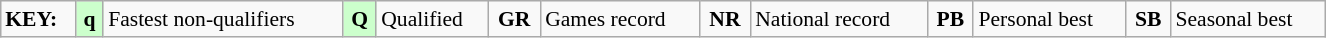<table class="wikitable" style="margin:0.5em auto; font-size:90%;position:relative;" width=70%>
<tr>
<td><strong>KEY:</strong></td>
<td bgcolor=ccffcc align=center><strong>q</strong></td>
<td>Fastest non-qualifiers</td>
<td bgcolor=ccffcc align=center><strong>Q</strong></td>
<td>Qualified</td>
<td align=center><strong>GR</strong></td>
<td>Games record</td>
<td align=center><strong>NR</strong></td>
<td>National record</td>
<td align=center><strong>PB</strong></td>
<td>Personal best</td>
<td align=center><strong>SB</strong></td>
<td>Seasonal best</td>
</tr>
</table>
